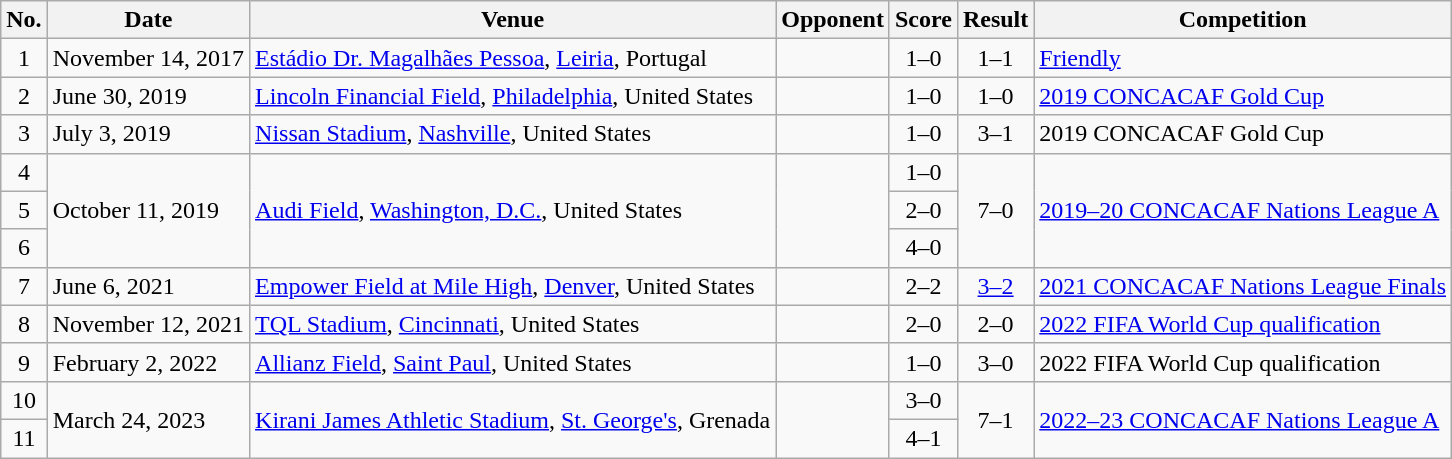<table class="wikitable sortable">
<tr>
<th scope="col">No.</th>
<th scope="col">Date</th>
<th scope="col">Venue</th>
<th scope="col">Opponent</th>
<th scope="col">Score</th>
<th scope="col">Result</th>
<th scope="col">Competition</th>
</tr>
<tr>
<td align="center">1</td>
<td>November 14, 2017</td>
<td><a href='#'>Estádio Dr. Magalhães Pessoa</a>, <a href='#'>Leiria</a>, Portugal</td>
<td></td>
<td align="center">1–0</td>
<td align="center">1–1</td>
<td><a href='#'>Friendly</a></td>
</tr>
<tr>
<td align="center">2</td>
<td>June 30, 2019</td>
<td><a href='#'>Lincoln Financial Field</a>, <a href='#'>Philadelphia</a>, United States</td>
<td></td>
<td align="center">1–0</td>
<td align="center">1–0</td>
<td><a href='#'>2019 CONCACAF Gold Cup</a></td>
</tr>
<tr>
<td align="center">3</td>
<td>July 3, 2019</td>
<td><a href='#'>Nissan Stadium</a>, <a href='#'>Nashville</a>, United States</td>
<td></td>
<td align="center">1–0</td>
<td align="center">3–1</td>
<td>2019 CONCACAF Gold Cup</td>
</tr>
<tr>
<td align="center">4</td>
<td rowspan="3">October 11, 2019</td>
<td rowspan="3"><a href='#'>Audi Field</a>, <a href='#'>Washington, D.C.</a>, United States</td>
<td rowspan="3"></td>
<td align="center">1–0</td>
<td rowspan="3" align="center">7–0</td>
<td rowspan="3"><a href='#'>2019–20 CONCACAF Nations League A</a></td>
</tr>
<tr>
<td align="center">5</td>
<td align="center">2–0</td>
</tr>
<tr>
<td align="center">6</td>
<td align="center">4–0</td>
</tr>
<tr>
<td align="center">7</td>
<td>June 6, 2021</td>
<td><a href='#'>Empower Field at Mile High</a>, <a href='#'>Denver</a>, United States</td>
<td></td>
<td align="center">2–2</td>
<td align="center"><a href='#'>3–2</a> </td>
<td><a href='#'>2021 CONCACAF Nations League Finals</a></td>
</tr>
<tr>
<td align="center">8</td>
<td>November 12, 2021</td>
<td><a href='#'>TQL Stadium</a>, <a href='#'>Cincinnati</a>, United States</td>
<td></td>
<td align="center">2–0</td>
<td align="center">2–0</td>
<td><a href='#'>2022 FIFA World Cup qualification</a></td>
</tr>
<tr>
<td align="center">9</td>
<td>February 2, 2022</td>
<td><a href='#'>Allianz Field</a>, <a href='#'>Saint Paul</a>, United States</td>
<td></td>
<td align="center">1–0</td>
<td align="center">3–0</td>
<td>2022 FIFA World Cup qualification</td>
</tr>
<tr>
<td align="center">10</td>
<td rowspan=2>March 24, 2023</td>
<td rowspan=2><a href='#'>Kirani James Athletic Stadium</a>, <a href='#'>St. George's</a>, Grenada</td>
<td rowspan=2></td>
<td align="center">3–0</td>
<td rowspan=2 align="center">7–1</td>
<td rowspan=2><a href='#'>2022–23 CONCACAF Nations League A</a></td>
</tr>
<tr>
<td align="center">11</td>
<td align="center">4–1</td>
</tr>
</table>
